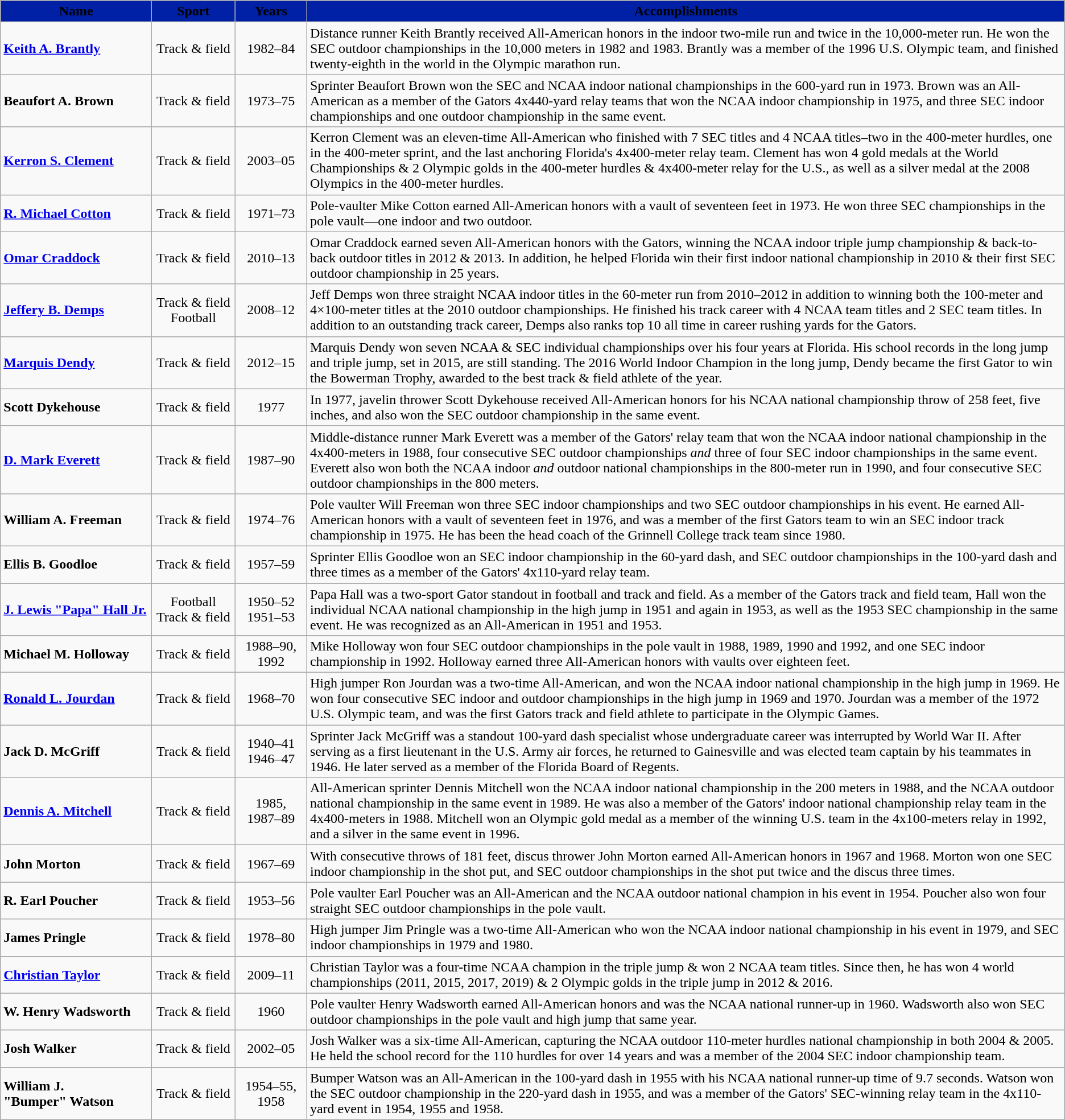<table class="wikitable">
<tr>
<th width=170 style="background:#0021A5;"><span> Name</span></th>
<th width=90 style="background:#0021A5;"><span> Sport</span></th>
<th width=77 style="background:#0021A5;"><span> Years</span></th>
<th style="background:#0021A5;"><span> Accomplishments</span></th>
</tr>
<tr>
<td><strong><a href='#'>Keith A. Brantly</a></strong></td>
<td align=center>Track & field</td>
<td align=center>1982–84</td>
<td>Distance runner Keith Brantly received All-American honors in the indoor two-mile run and twice in the 10,000-meter run. He won the SEC outdoor championships in the 10,000 meters in 1982 and 1983. Brantly was a member of the 1996 U.S. Olympic team, and finished twenty-eighth in the world in the Olympic marathon run.</td>
</tr>
<tr>
<td><strong>Beaufort A. Brown</strong></td>
<td align=center>Track & field</td>
<td align=center>1973–75</td>
<td>Sprinter Beaufort Brown won the SEC and NCAA indoor national championships in the 600-yard run in 1973. Brown was an All-American as a member of the Gators 4x440-yard relay teams that won the NCAA indoor championship in 1975, and three SEC indoor championships and one outdoor championship in the same event.</td>
</tr>
<tr>
<td><strong><a href='#'>Kerron S. Clement</a></strong></td>
<td align=center>Track & field</td>
<td align=center>2003–05</td>
<td>Kerron Clement was an eleven-time All-American who finished with 7 SEC titles and 4 NCAA titles–two in the 400-meter hurdles, one in the 400-meter sprint, and the last anchoring Florida's 4x400-meter relay team. Clement has won 4 gold medals at the World Championships & 2 Olympic golds in the 400-meter hurdles & 4x400-meter relay for the U.S., as well as a silver medal at the 2008 Olympics in the 400-meter hurdles.</td>
</tr>
<tr>
<td><strong><a href='#'>R. Michael Cotton</a></strong></td>
<td align=center>Track & field</td>
<td align=center>1971–73</td>
<td>Pole-vaulter Mike Cotton earned All-American honors with a vault of seventeen feet in 1973. He won three SEC championships in the pole vault—one indoor and two outdoor.</td>
</tr>
<tr>
<td><strong><a href='#'>Omar Craddock</a></strong></td>
<td align=center>Track & field</td>
<td align=center>2010–13</td>
<td>Omar Craddock earned seven All-American honors with the Gators, winning the NCAA indoor triple jump championship & back-to-back outdoor titles in 2012 & 2013. In addition, he helped Florida win their first indoor national championship in 2010 & their first SEC outdoor championship in 25 years.</td>
</tr>
<tr>
<td><strong><a href='#'>Jeffery B. Demps</a></strong></td>
<td align=center>Track & field<br>Football</td>
<td align=center>2008–12</td>
<td>Jeff Demps won three straight NCAA indoor titles in the 60-meter run from 2010–2012 in addition to winning both the 100-meter and 4×100-meter titles at the 2010 outdoor championships. He finished his track career with 4 NCAA team titles and 2 SEC team titles. In addition to an outstanding track career, Demps also ranks top 10 all time in career rushing yards for the Gators.</td>
</tr>
<tr>
<td><strong><a href='#'>Marquis Dendy</a></strong></td>
<td align=center>Track & field</td>
<td align=center>2012–15</td>
<td>Marquis Dendy won seven NCAA & SEC individual championships over his four years at Florida. His school records in the long jump and triple jump, set in 2015, are still standing. The 2016 World Indoor Champion in the long jump, Dendy became the first Gator to win the Bowerman Trophy, awarded to the best track & field athlete of the year.</td>
</tr>
<tr>
<td><strong>Scott Dykehouse</strong></td>
<td align=center>Track & field</td>
<td align=center>1977</td>
<td>In 1977, javelin thrower Scott Dykehouse received All-American honors for his NCAA national championship throw of 258 feet, five inches, and also won the SEC outdoor championship in the same event.</td>
</tr>
<tr>
<td><strong><a href='#'>D. Mark Everett</a></strong></td>
<td align=center>Track & field</td>
<td align=center>1987–90</td>
<td>Middle-distance runner Mark Everett was a member of the Gators' relay team that won the NCAA indoor national championship in the 4x400-meters in 1988, four consecutive SEC outdoor championships <em>and</em> three of four SEC indoor championships in the same event. Everett also won both the NCAA indoor <em>and</em> outdoor national championships in the 800-meter run in 1990, and four consecutive SEC outdoor championships in the 800 meters.</td>
</tr>
<tr>
<td><strong>William A. Freeman</strong></td>
<td align=center>Track & field</td>
<td align=center>1974–76</td>
<td>Pole vaulter Will Freeman won three SEC indoor championships and two SEC outdoor championships in his event. He earned All-American honors with a vault of seventeen feet in 1976, and was a member of the first Gators team to win an SEC indoor track championship in 1975. He has been the head coach of the Grinnell College track team since 1980.</td>
</tr>
<tr>
<td><strong>Ellis B. Goodloe</strong></td>
<td align=center>Track & field</td>
<td align=center>1957–59</td>
<td>Sprinter Ellis Goodloe won an SEC indoor championship in the 60-yard dash, and SEC outdoor championships in the 100-yard dash and three times as a member of the Gators' 4x110-yard relay team.</td>
</tr>
<tr>
<td><strong><a href='#'>J. Lewis "Papa" Hall Jr.</a></strong></td>
<td align=center>Football<br>Track & field</td>
<td align=center>1950–52<br>1951–53</td>
<td>Papa Hall was a two-sport Gator standout in football and track and field. As a member of the Gators track and field team, Hall won the individual NCAA national championship in the high jump in 1951 and again in 1953, as well as the 1953 SEC championship in the same event. He was recognized as an All-American in 1951 and 1953.</td>
</tr>
<tr>
<td><strong>Michael M. Holloway</strong></td>
<td align=center>Track & field</td>
<td align=center>1988–90, 1992</td>
<td>Mike Holloway won four SEC outdoor championships in the pole vault in 1988, 1989, 1990 and 1992, and one SEC indoor championship in 1992. Holloway earned three All-American honors with vaults over eighteen feet.</td>
</tr>
<tr>
<td><strong><a href='#'>Ronald L. Jourdan</a></strong></td>
<td align=center>Track & field</td>
<td align=center>1968–70</td>
<td>High jumper Ron Jourdan was a two-time All-American, and won the NCAA indoor national championship in the high jump in 1969. He won four consecutive SEC indoor and outdoor championships in the high jump in 1969 and 1970. Jourdan was a member of the 1972 U.S. Olympic team, and was the first Gators track and field athlete to participate in the Olympic Games.</td>
</tr>
<tr>
<td><strong>Jack D. McGriff</strong></td>
<td align=center>Track & field</td>
<td align=center>1940–41<br>1946–47</td>
<td>Sprinter Jack McGriff was a standout 100-yard dash specialist whose undergraduate career was interrupted by World War II. After serving as a first lieutenant in the U.S. Army air forces, he returned to Gainesville and was elected team captain by his teammates in 1946. He later served as a member of the Florida Board of Regents.</td>
</tr>
<tr>
<td><strong><a href='#'>Dennis A. Mitchell</a></strong></td>
<td align=center>Track & field</td>
<td align=center>1985, 1987–89</td>
<td>All-American sprinter Dennis Mitchell won the NCAA indoor national championship in the 200 meters in 1988, and the NCAA outdoor national championship in the same event in 1989. He was also a member of the Gators' indoor national championship relay team in the 4x400-meters in 1988. Mitchell won an Olympic gold medal as a member of the winning U.S. team in the 4x100-meters relay in 1992, and a silver in the same event in 1996.</td>
</tr>
<tr>
<td><strong>John Morton</strong></td>
<td align=center>Track & field</td>
<td align=center>1967–69</td>
<td>With consecutive throws of 181 feet, discus thrower John Morton earned All-American honors in 1967 and 1968. Morton won one SEC indoor championship in the shot put, and SEC outdoor championships in the shot put twice and the discus three times.</td>
</tr>
<tr>
<td><strong>R. Earl Poucher</strong></td>
<td align=center>Track & field</td>
<td align=center>1953–56</td>
<td>Pole vaulter Earl Poucher was an All-American and the NCAA outdoor national champion in his event in 1954. Poucher also won four straight SEC outdoor championships in the pole vault.</td>
</tr>
<tr>
<td><strong>James Pringle</strong></td>
<td align=center>Track & field</td>
<td align=center>1978–80</td>
<td>High jumper Jim Pringle was a two-time All-American who won the NCAA indoor national championship in his event in 1979, and SEC indoor championships in 1979 and 1980.</td>
</tr>
<tr>
<td><strong><a href='#'>Christian Taylor</a></strong></td>
<td align=center>Track & field</td>
<td align=center>2009–11</td>
<td>Christian Taylor was a four-time NCAA champion in the triple jump & won 2 NCAA team titles. Since then, he has won 4 world championships (2011, 2015, 2017, 2019) & 2 Olympic golds in the triple jump in 2012 & 2016.</td>
</tr>
<tr>
<td><strong>W. Henry Wadsworth</strong></td>
<td align=center>Track & field</td>
<td align=center>1960</td>
<td>Pole vaulter Henry Wadsworth earned All-American honors and was the NCAA national runner-up in 1960. Wadsworth also won SEC outdoor championships in the pole vault and high jump that same year.</td>
</tr>
<tr>
<td><strong>Josh Walker</strong></td>
<td align=center>Track & field</td>
<td align=center>2002–05</td>
<td>Josh Walker was a six-time All-American, capturing the NCAA outdoor 110-meter hurdles national championship in both 2004 & 2005. He held the school record for the 110 hurdles for over 14 years and was a member of the 2004 SEC indoor championship team.</td>
</tr>
<tr>
<td><strong>William J.<br>"Bumper" Watson</strong></td>
<td align=center>Track & field</td>
<td align=center>1954–55, 1958</td>
<td>Bumper Watson was an All-American in the 100-yard dash in 1955 with his NCAA national runner-up time of 9.7 seconds. Watson won the SEC outdoor championship in the 220-yard dash in 1955, and was a member of the Gators' SEC-winning relay team in the 4x110-yard event in 1954, 1955 and 1958.</td>
</tr>
</table>
